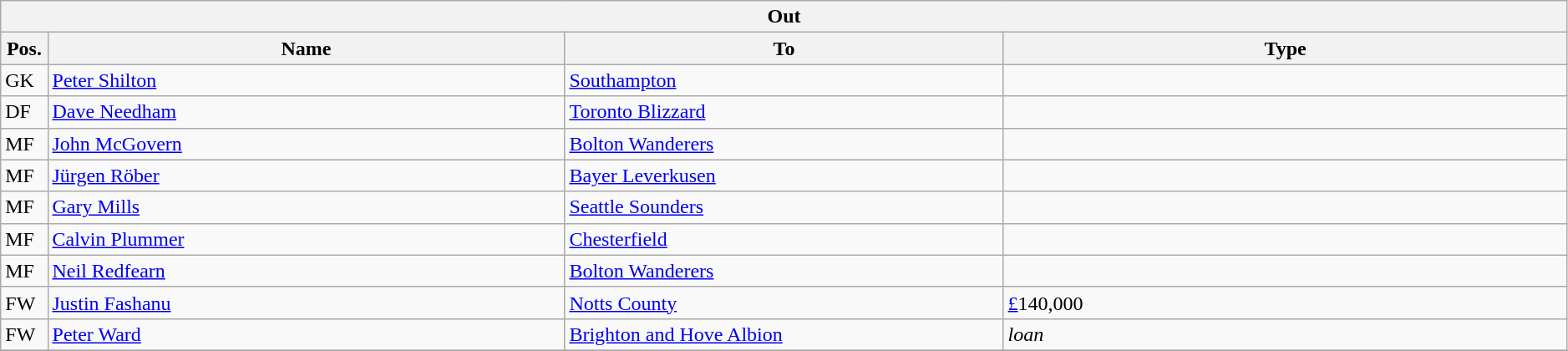<table class="wikitable" style="font-size:100%;width:99%;">
<tr>
<th colspan="4">Out</th>
</tr>
<tr>
<th width=3%>Pos.</th>
<th width=33%>Name</th>
<th width=28%>To</th>
<th width=36%>Type</th>
</tr>
<tr>
<td>GK</td>
<td><a href='#'>Peter Shilton</a></td>
<td><a href='#'>Southampton</a></td>
<td></td>
</tr>
<tr>
<td>DF</td>
<td><a href='#'>Dave Needham</a></td>
<td><a href='#'>Toronto Blizzard</a></td>
<td></td>
</tr>
<tr>
<td>MF</td>
<td><a href='#'>John McGovern</a></td>
<td><a href='#'>Bolton Wanderers</a></td>
<td></td>
</tr>
<tr>
<td>MF</td>
<td><a href='#'>Jürgen Röber</a></td>
<td><a href='#'>Bayer Leverkusen</a></td>
<td></td>
</tr>
<tr>
<td>MF</td>
<td><a href='#'>Gary Mills</a></td>
<td><a href='#'>Seattle Sounders</a></td>
<td></td>
</tr>
<tr>
<td>MF</td>
<td><a href='#'>Calvin Plummer</a></td>
<td><a href='#'>Chesterfield</a></td>
<td></td>
</tr>
<tr>
<td>MF</td>
<td><a href='#'>Neil Redfearn</a></td>
<td><a href='#'>Bolton Wanderers</a></td>
<td></td>
</tr>
<tr>
<td>FW</td>
<td><a href='#'>Justin Fashanu</a></td>
<td><a href='#'>Notts County</a></td>
<td><a href='#'>£</a>140,000</td>
</tr>
<tr>
<td>FW</td>
<td><a href='#'>Peter Ward</a></td>
<td><a href='#'>Brighton and Hove Albion</a></td>
<td><em>loan</em></td>
</tr>
<tr>
</tr>
</table>
